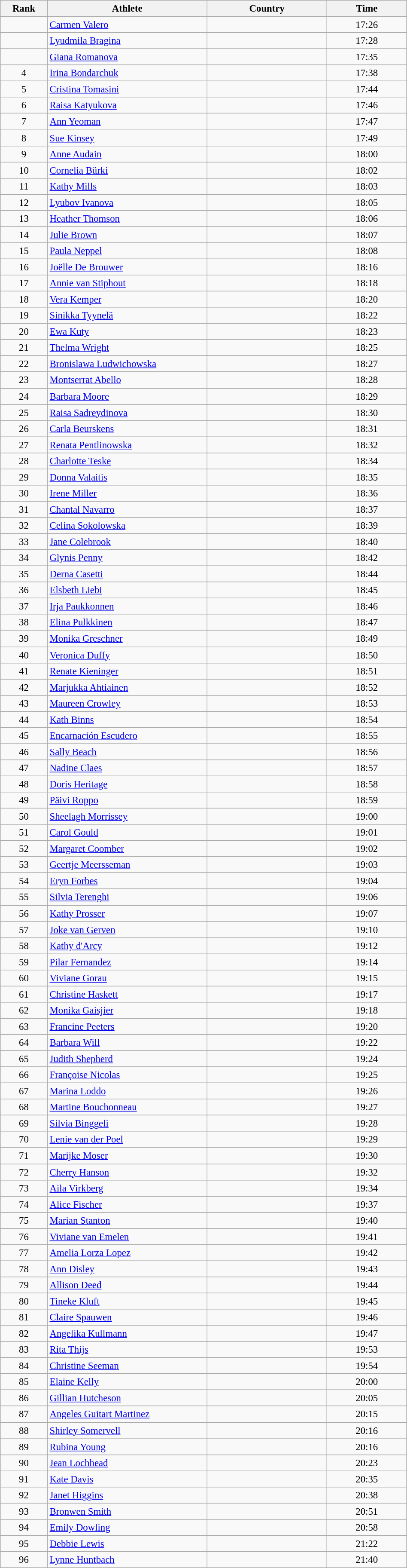<table class="wikitable sortable" style=" text-align:center; font-size:95%;" width="50%">
<tr>
<th width=5%>Rank</th>
<th width=20%>Athlete</th>
<th width=15%>Country</th>
<th width=10%>Time</th>
</tr>
<tr>
<td align=center></td>
<td align=left><a href='#'>Carmen Valero</a></td>
<td align=left></td>
<td>17:26</td>
</tr>
<tr>
<td align=center></td>
<td align=left><a href='#'>Lyudmila Bragina</a></td>
<td align=left></td>
<td>17:28</td>
</tr>
<tr>
<td align=center></td>
<td align=left><a href='#'>Giana Romanova</a></td>
<td align=left></td>
<td>17:35</td>
</tr>
<tr>
<td align=center>4</td>
<td align=left><a href='#'>Irina Bondarchuk</a></td>
<td align=left></td>
<td>17:38</td>
</tr>
<tr>
<td align=center>5</td>
<td align=left><a href='#'>Cristina Tomasini</a></td>
<td align=left></td>
<td>17:44</td>
</tr>
<tr>
<td align=center>6</td>
<td align=left><a href='#'>Raisa Katyukova</a></td>
<td align=left></td>
<td>17:46</td>
</tr>
<tr>
<td align=center>7</td>
<td align=left><a href='#'>Ann Yeoman</a></td>
<td align=left></td>
<td>17:47</td>
</tr>
<tr>
<td align=center>8</td>
<td align=left><a href='#'>Sue Kinsey</a></td>
<td align=left></td>
<td>17:49</td>
</tr>
<tr>
<td align=center>9</td>
<td align=left><a href='#'>Anne Audain</a></td>
<td align=left></td>
<td>18:00</td>
</tr>
<tr>
<td align=center>10</td>
<td align=left><a href='#'>Cornelia Bürki</a></td>
<td align=left></td>
<td>18:02</td>
</tr>
<tr>
<td align=center>11</td>
<td align=left><a href='#'>Kathy Mills</a></td>
<td align=left></td>
<td>18:03</td>
</tr>
<tr>
<td align=center>12</td>
<td align=left><a href='#'>Lyubov Ivanova</a></td>
<td align=left></td>
<td>18:05</td>
</tr>
<tr>
<td align=center>13</td>
<td align=left><a href='#'>Heather Thomson</a></td>
<td align=left></td>
<td>18:06</td>
</tr>
<tr>
<td align=center>14</td>
<td align=left><a href='#'>Julie Brown</a></td>
<td align=left></td>
<td>18:07</td>
</tr>
<tr>
<td align=center>15</td>
<td align=left><a href='#'>Paula Neppel</a></td>
<td align=left></td>
<td>18:08</td>
</tr>
<tr>
<td align=center>16</td>
<td align=left><a href='#'>Joëlle De Brouwer</a></td>
<td align=left></td>
<td>18:16</td>
</tr>
<tr>
<td align=center>17</td>
<td align=left><a href='#'>Annie van Stiphout</a></td>
<td align=left></td>
<td>18:18</td>
</tr>
<tr>
<td align=center>18</td>
<td align=left><a href='#'>Vera Kemper</a></td>
<td align=left></td>
<td>18:20</td>
</tr>
<tr>
<td align=center>19</td>
<td align=left><a href='#'>Sinikka Tyynelä</a></td>
<td align=left></td>
<td>18:22</td>
</tr>
<tr>
<td align=center>20</td>
<td align=left><a href='#'>Ewa Kuty</a></td>
<td align=left></td>
<td>18:23</td>
</tr>
<tr>
<td align=center>21</td>
<td align=left><a href='#'>Thelma Wright</a></td>
<td align=left></td>
<td>18:25</td>
</tr>
<tr>
<td align=center>22</td>
<td align=left><a href='#'>Bronislawa Ludwichowska</a></td>
<td align=left></td>
<td>18:27</td>
</tr>
<tr>
<td align=center>23</td>
<td align=left><a href='#'>Montserrat Abello</a></td>
<td align=left></td>
<td>18:28</td>
</tr>
<tr>
<td align=center>24</td>
<td align=left><a href='#'>Barbara Moore</a></td>
<td align=left></td>
<td>18:29</td>
</tr>
<tr>
<td align=center>25</td>
<td align=left><a href='#'>Raisa Sadreydinova</a></td>
<td align=left></td>
<td>18:30</td>
</tr>
<tr>
<td align=center>26</td>
<td align=left><a href='#'>Carla Beurskens</a></td>
<td align=left></td>
<td>18:31</td>
</tr>
<tr>
<td align=center>27</td>
<td align=left><a href='#'>Renata Pentlinowska</a></td>
<td align=left></td>
<td>18:32</td>
</tr>
<tr>
<td align=center>28</td>
<td align=left><a href='#'>Charlotte Teske</a></td>
<td align=left></td>
<td>18:34</td>
</tr>
<tr>
<td align=center>29</td>
<td align=left><a href='#'>Donna Valaitis</a></td>
<td align=left></td>
<td>18:35</td>
</tr>
<tr>
<td align=center>30</td>
<td align=left><a href='#'>Irene Miller</a></td>
<td align=left></td>
<td>18:36</td>
</tr>
<tr>
<td align=center>31</td>
<td align=left><a href='#'>Chantal Navarro</a></td>
<td align=left></td>
<td>18:37</td>
</tr>
<tr>
<td align=center>32</td>
<td align=left><a href='#'>Celina Sokolowska</a></td>
<td align=left></td>
<td>18:39</td>
</tr>
<tr>
<td align=center>33</td>
<td align=left><a href='#'>Jane Colebrook</a></td>
<td align=left></td>
<td>18:40</td>
</tr>
<tr>
<td align=center>34</td>
<td align=left><a href='#'>Glynis Penny</a></td>
<td align=left></td>
<td>18:42</td>
</tr>
<tr>
<td align=center>35</td>
<td align=left><a href='#'>Derna Casetti</a></td>
<td align=left></td>
<td>18:44</td>
</tr>
<tr>
<td align=center>36</td>
<td align=left><a href='#'>Elsbeth Liebi</a></td>
<td align=left></td>
<td>18:45</td>
</tr>
<tr>
<td align=center>37</td>
<td align=left><a href='#'>Irja Paukkonnen</a></td>
<td align=left></td>
<td>18:46</td>
</tr>
<tr>
<td align=center>38</td>
<td align=left><a href='#'>Elina Pulkkinen</a></td>
<td align=left></td>
<td>18:47</td>
</tr>
<tr>
<td align=center>39</td>
<td align=left><a href='#'>Monika Greschner</a></td>
<td align=left></td>
<td>18:49</td>
</tr>
<tr>
<td align=center>40</td>
<td align=left><a href='#'>Veronica Duffy</a></td>
<td align=left></td>
<td>18:50</td>
</tr>
<tr>
<td align=center>41</td>
<td align=left><a href='#'>Renate Kieninger</a></td>
<td align=left></td>
<td>18:51</td>
</tr>
<tr>
<td align=center>42</td>
<td align=left><a href='#'>Marjukka Ahtiainen</a></td>
<td align=left></td>
<td>18:52</td>
</tr>
<tr>
<td align=center>43</td>
<td align=left><a href='#'>Maureen Crowley</a></td>
<td align=left></td>
<td>18:53</td>
</tr>
<tr>
<td align=center>44</td>
<td align=left><a href='#'>Kath Binns</a></td>
<td align=left></td>
<td>18:54</td>
</tr>
<tr>
<td align=center>45</td>
<td align=left><a href='#'>Encarnación Escudero</a></td>
<td align=left></td>
<td>18:55</td>
</tr>
<tr>
<td align=center>46</td>
<td align=left><a href='#'>Sally Beach</a></td>
<td align=left></td>
<td>18:56</td>
</tr>
<tr>
<td align=center>47</td>
<td align=left><a href='#'>Nadine Claes</a></td>
<td align=left></td>
<td>18:57</td>
</tr>
<tr>
<td align=center>48</td>
<td align=left><a href='#'>Doris Heritage</a></td>
<td align=left></td>
<td>18:58</td>
</tr>
<tr>
<td align=center>49</td>
<td align=left><a href='#'>Päivi Roppo</a></td>
<td align=left></td>
<td>18:59</td>
</tr>
<tr>
<td align=center>50</td>
<td align=left><a href='#'>Sheelagh Morrissey</a></td>
<td align=left></td>
<td>19:00</td>
</tr>
<tr>
<td align=center>51</td>
<td align=left><a href='#'>Carol Gould</a></td>
<td align=left></td>
<td>19:01</td>
</tr>
<tr>
<td align=center>52</td>
<td align=left><a href='#'>Margaret Coomber</a></td>
<td align=left></td>
<td>19:02</td>
</tr>
<tr>
<td align=center>53</td>
<td align=left><a href='#'>Geertje Meersseman</a></td>
<td align=left></td>
<td>19:03</td>
</tr>
<tr>
<td align=center>54</td>
<td align=left><a href='#'>Eryn Forbes</a></td>
<td align=left></td>
<td>19:04</td>
</tr>
<tr>
<td align=center>55</td>
<td align=left><a href='#'>Silvia Terenghi</a></td>
<td align=left></td>
<td>19:06</td>
</tr>
<tr>
<td align=center>56</td>
<td align=left><a href='#'>Kathy Prosser</a></td>
<td align=left></td>
<td>19:07</td>
</tr>
<tr>
<td align=center>57</td>
<td align=left><a href='#'>Joke van Gerven</a></td>
<td align=left></td>
<td>19:10</td>
</tr>
<tr>
<td align=center>58</td>
<td align=left><a href='#'>Kathy d'Arcy</a></td>
<td align=left></td>
<td>19:12</td>
</tr>
<tr>
<td align=center>59</td>
<td align=left><a href='#'>Pilar Fernandez</a></td>
<td align=left></td>
<td>19:14</td>
</tr>
<tr>
<td align=center>60</td>
<td align=left><a href='#'>Viviane Gorau</a></td>
<td align=left></td>
<td>19:15</td>
</tr>
<tr>
<td align=center>61</td>
<td align=left><a href='#'>Christine Haskett</a></td>
<td align=left></td>
<td>19:17</td>
</tr>
<tr>
<td align=center>62</td>
<td align=left><a href='#'>Monika Gaisjier</a></td>
<td align=left></td>
<td>19:18</td>
</tr>
<tr>
<td align=center>63</td>
<td align=left><a href='#'>Francine Peeters</a></td>
<td align=left></td>
<td>19:20</td>
</tr>
<tr>
<td align=center>64</td>
<td align=left><a href='#'>Barbara Will</a></td>
<td align=left></td>
<td>19:22</td>
</tr>
<tr>
<td align=center>65</td>
<td align=left><a href='#'>Judith Shepherd</a></td>
<td align=left></td>
<td>19:24</td>
</tr>
<tr>
<td align=center>66</td>
<td align=left><a href='#'>Françoise Nicolas</a></td>
<td align=left></td>
<td>19:25</td>
</tr>
<tr>
<td align=center>67</td>
<td align=left><a href='#'>Marina Loddo</a></td>
<td align=left></td>
<td>19:26</td>
</tr>
<tr>
<td align=center>68</td>
<td align=left><a href='#'>Martine Bouchonneau</a></td>
<td align=left></td>
<td>19:27</td>
</tr>
<tr>
<td align=center>69</td>
<td align=left><a href='#'>Silvia Binggeli</a></td>
<td align=left></td>
<td>19:28</td>
</tr>
<tr>
<td align=center>70</td>
<td align=left><a href='#'>Lenie van der Poel</a></td>
<td align=left></td>
<td>19:29</td>
</tr>
<tr>
<td align=center>71</td>
<td align=left><a href='#'>Marijke Moser</a></td>
<td align=left></td>
<td>19:30</td>
</tr>
<tr>
<td align=center>72</td>
<td align=left><a href='#'>Cherry Hanson</a></td>
<td align=left></td>
<td>19:32</td>
</tr>
<tr>
<td align=center>73</td>
<td align=left><a href='#'>Aila Virkberg</a></td>
<td align=left></td>
<td>19:34</td>
</tr>
<tr>
<td align=center>74</td>
<td align=left><a href='#'>Alice Fischer</a></td>
<td align=left></td>
<td>19:37</td>
</tr>
<tr>
<td align=center>75</td>
<td align=left><a href='#'>Marian Stanton</a></td>
<td align=left></td>
<td>19:40</td>
</tr>
<tr>
<td align=center>76</td>
<td align=left><a href='#'>Viviane van Emelen</a></td>
<td align=left></td>
<td>19:41</td>
</tr>
<tr>
<td align=center>77</td>
<td align=left><a href='#'>Amelia Lorza Lopez</a></td>
<td align=left></td>
<td>19:42</td>
</tr>
<tr>
<td align=center>78</td>
<td align=left><a href='#'>Ann Disley</a></td>
<td align=left></td>
<td>19:43</td>
</tr>
<tr>
<td align=center>79</td>
<td align=left><a href='#'>Allison Deed</a></td>
<td align=left></td>
<td>19:44</td>
</tr>
<tr>
<td align=center>80</td>
<td align=left><a href='#'>Tineke Kluft</a></td>
<td align=left></td>
<td>19:45</td>
</tr>
<tr>
<td align=center>81</td>
<td align=left><a href='#'>Claire Spauwen</a></td>
<td align=left></td>
<td>19:46</td>
</tr>
<tr>
<td align=center>82</td>
<td align=left><a href='#'>Angelika Kullmann</a></td>
<td align=left></td>
<td>19:47</td>
</tr>
<tr>
<td align=center>83</td>
<td align=left><a href='#'>Rita Thijs</a></td>
<td align=left></td>
<td>19:53</td>
</tr>
<tr>
<td align=center>84</td>
<td align=left><a href='#'>Christine Seeman</a></td>
<td align=left></td>
<td>19:54</td>
</tr>
<tr>
<td align=center>85</td>
<td align=left><a href='#'>Elaine Kelly</a></td>
<td align=left></td>
<td>20:00</td>
</tr>
<tr>
<td align=center>86</td>
<td align=left><a href='#'>Gillian Hutcheson</a></td>
<td align=left></td>
<td>20:05</td>
</tr>
<tr>
<td align=center>87</td>
<td align=left><a href='#'>Angeles Guitart Martinez</a></td>
<td align=left></td>
<td>20:15</td>
</tr>
<tr>
<td align=center>88</td>
<td align=left><a href='#'>Shirley Somervell</a></td>
<td align=left></td>
<td>20:16</td>
</tr>
<tr>
<td align=center>89</td>
<td align=left><a href='#'>Rubina Young</a></td>
<td align=left></td>
<td>20:16</td>
</tr>
<tr>
<td align=center>90</td>
<td align=left><a href='#'>Jean Lochhead</a></td>
<td align=left></td>
<td>20:23</td>
</tr>
<tr>
<td align=center>91</td>
<td align=left><a href='#'>Kate Davis</a></td>
<td align=left></td>
<td>20:35</td>
</tr>
<tr>
<td align=center>92</td>
<td align=left><a href='#'>Janet Higgins</a></td>
<td align=left></td>
<td>20:38</td>
</tr>
<tr>
<td align=center>93</td>
<td align=left><a href='#'>Bronwen Smith</a></td>
<td align=left></td>
<td>20:51</td>
</tr>
<tr>
<td align=center>94</td>
<td align=left><a href='#'>Emily Dowling</a></td>
<td align=left></td>
<td>20:58</td>
</tr>
<tr>
<td align=center>95</td>
<td align=left><a href='#'>Debbie Lewis</a></td>
<td align=left></td>
<td>21:22</td>
</tr>
<tr>
<td align=center>96</td>
<td align=left><a href='#'>Lynne Huntbach</a></td>
<td align=left></td>
<td>21:40</td>
</tr>
</table>
